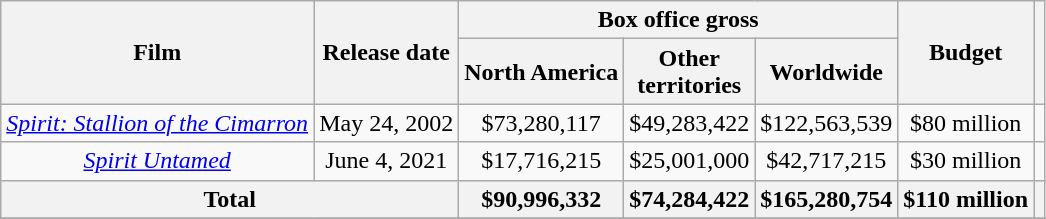<table class="wikitable" style="text-align: center;">
<tr>
<th rowspan="2">Film</th>
<th rowspan="2">Release date</th>
<th colspan="3">Box office gross</th>
<th rowspan="2">Budget</th>
<th rowspan="2"></th>
</tr>
<tr>
<th>North America</th>
<th>Other <br>territories</th>
<th>Worldwide</th>
</tr>
<tr>
<td><em><a href='#'>Spirit: Stallion of the Cimarron</a></em></td>
<td>May 24, 2002</td>
<td>$73,280,117</td>
<td>$49,283,422</td>
<td>$122,563,539</td>
<td>$80 million</td>
<td></td>
</tr>
<tr>
<td><em><a href='#'>Spirit Untamed</a></em></td>
<td>June 4, 2021</td>
<td>$17,716,215</td>
<td>$25,001,000</td>
<td>$42,717,215</td>
<td>$30 million</td>
<td></td>
</tr>
<tr>
<th colspan="2">Total</th>
<th>$90,996,332</th>
<th>$74,284,422</th>
<th>$165,280,754</th>
<th>$110 million</th>
<th></th>
</tr>
<tr>
</tr>
</table>
